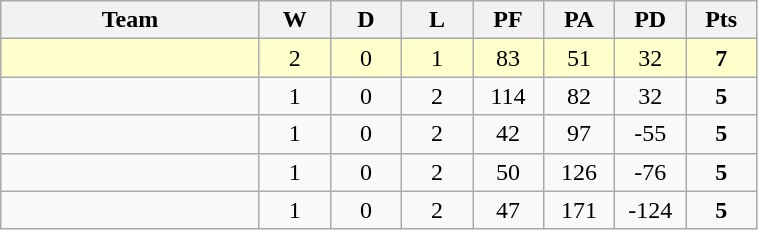<table class="wikitable" style="text-align:center">
<tr>
<th width=165>Team</th>
<th width=40>W</th>
<th width=40>D</th>
<th width=40>L</th>
<th width=40>PF</th>
<th width=40>PA</th>
<th width=40>PD</th>
<th width=40>Pts</th>
</tr>
<tr style="background:#ffc">
<td align=left></td>
<td>2</td>
<td>0</td>
<td>1</td>
<td>83</td>
<td>51</td>
<td>32</td>
<td><strong>7</strong></td>
</tr>
<tr>
<td align=left></td>
<td>1</td>
<td>0</td>
<td>2</td>
<td>114</td>
<td>82</td>
<td>32</td>
<td><strong>5</strong></td>
</tr>
<tr>
<td align=left></td>
<td>1</td>
<td>0</td>
<td>2</td>
<td>42</td>
<td>97</td>
<td>-55</td>
<td><strong>5</strong></td>
</tr>
<tr>
<td align=left></td>
<td>1</td>
<td>0</td>
<td>2</td>
<td>50</td>
<td>126</td>
<td>-76</td>
<td><strong>5</strong></td>
</tr>
<tr>
<td align=left></td>
<td>1</td>
<td>0</td>
<td>2</td>
<td>47</td>
<td>171</td>
<td>-124</td>
<td><strong>5</strong></td>
</tr>
</table>
